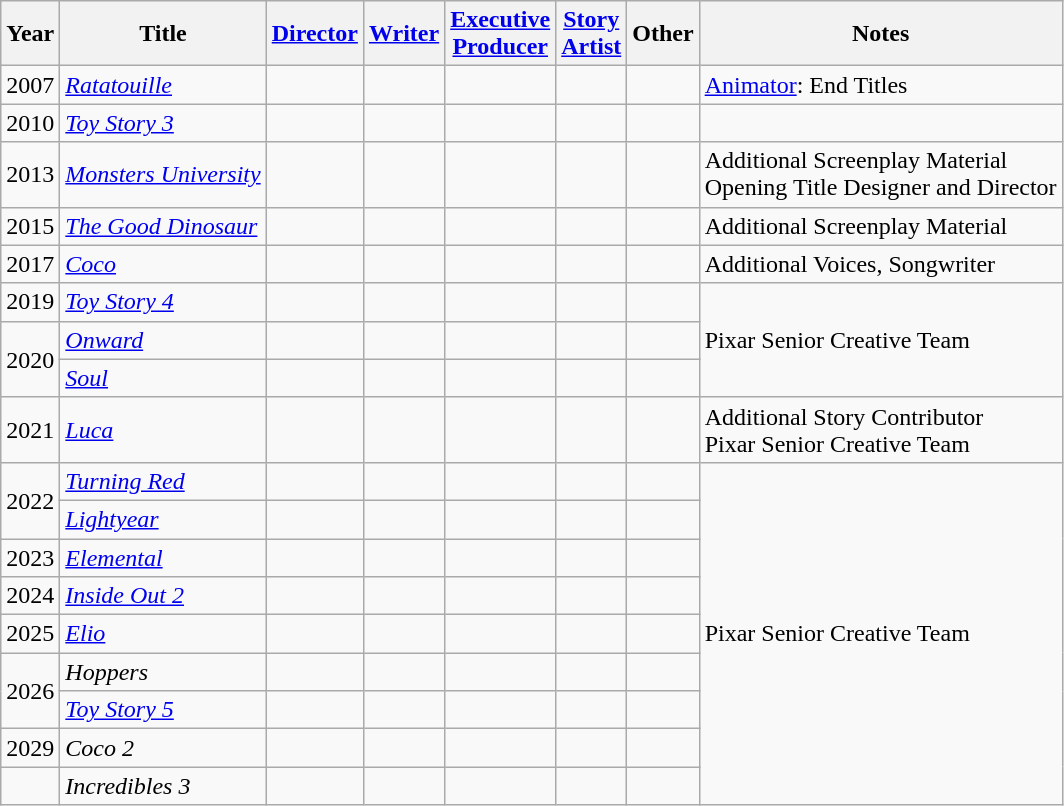<table class="wikitable">
<tr>
<th>Year</th>
<th>Title</th>
<th><a href='#'>Director</a></th>
<th><a href='#'>Writer</a></th>
<th><a href='#'>Executive<br>Producer</a></th>
<th><a href='#'>Story<br>Artist</a></th>
<th>Other</th>
<th>Notes</th>
</tr>
<tr>
<td>2007</td>
<td><em><a href='#'>Ratatouille</a></em></td>
<td></td>
<td></td>
<td></td>
<td></td>
<td></td>
<td><a href='#'>Animator</a>: End Titles</td>
</tr>
<tr>
<td>2010</td>
<td><em><a href='#'>Toy Story 3</a></em></td>
<td></td>
<td></td>
<td></td>
<td></td>
<td></td>
<td></td>
</tr>
<tr>
<td>2013</td>
<td><em><a href='#'>Monsters University</a></em></td>
<td></td>
<td></td>
<td></td>
<td></td>
<td></td>
<td>Additional Screenplay Material<br>Opening Title Designer and Director</td>
</tr>
<tr>
<td>2015</td>
<td><em><a href='#'>The Good Dinosaur</a></em></td>
<td></td>
<td></td>
<td></td>
<td></td>
<td></td>
<td>Additional Screenplay Material</td>
</tr>
<tr>
<td>2017</td>
<td><em><a href='#'>Coco</a></em></td>
<td></td>
<td></td>
<td></td>
<td></td>
<td></td>
<td>Additional Voices, Songwriter</td>
</tr>
<tr>
<td>2019</td>
<td><em><a href='#'>Toy Story 4</a></em></td>
<td></td>
<td></td>
<td></td>
<td></td>
<td></td>
<td rowspan=3>Pixar Senior Creative Team</td>
</tr>
<tr>
<td rowspan=2>2020</td>
<td><em><a href='#'>Onward</a></em></td>
<td></td>
<td></td>
<td></td>
<td></td>
<td></td>
</tr>
<tr>
<td><em><a href='#'>Soul</a></em></td>
<td></td>
<td></td>
<td></td>
<td></td>
<td></td>
</tr>
<tr>
<td>2021</td>
<td><em><a href='#'>Luca</a></em></td>
<td></td>
<td></td>
<td></td>
<td></td>
<td></td>
<td>Additional Story Contributor<br>Pixar Senior Creative Team</td>
</tr>
<tr>
<td rowspan=2>2022</td>
<td><em><a href='#'>Turning Red</a></em></td>
<td></td>
<td></td>
<td></td>
<td></td>
<td></td>
<td rowspan=9>Pixar Senior Creative Team</td>
</tr>
<tr>
<td><em><a href='#'>Lightyear</a></em></td>
<td></td>
<td></td>
<td></td>
<td></td>
<td></td>
</tr>
<tr>
<td>2023</td>
<td><em><a href='#'>Elemental</a></em></td>
<td></td>
<td></td>
<td></td>
<td></td>
<td></td>
</tr>
<tr>
<td>2024</td>
<td><em><a href='#'>Inside Out 2</a></em></td>
<td></td>
<td></td>
<td></td>
<td></td>
<td></td>
</tr>
<tr>
<td>2025</td>
<td><em><a href='#'>Elio</a></em></td>
<td></td>
<td></td>
<td></td>
<td></td>
<td></td>
</tr>
<tr>
<td rowspan=2>2026</td>
<td><em>Hoppers</em></td>
<td></td>
<td></td>
<td></td>
<td></td>
<td></td>
</tr>
<tr>
<td><em><a href='#'>Toy Story 5</a></em></td>
<td></td>
<td></td>
<td></td>
<td></td>
<td></td>
</tr>
<tr>
<td>2029</td>
<td><em>Coco 2</em></td>
<td></td>
<td></td>
<td></td>
<td></td>
<td></td>
</tr>
<tr>
<td></td>
<td><em>Incredibles 3</em></td>
<td></td>
<td></td>
<td></td>
<td></td>
<td></td>
</tr>
</table>
